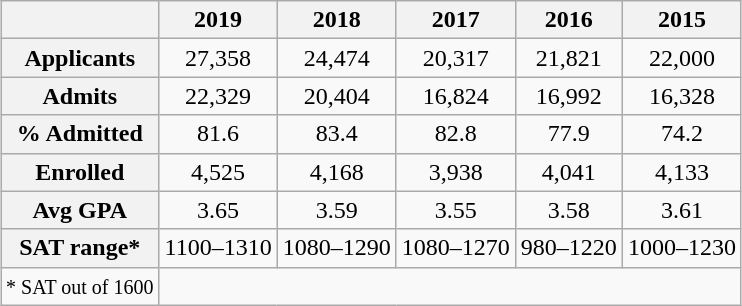<table class="wikitable" style="float:centre; margin:10px; text-align:center; margin:auto">
<tr>
<th></th>
<th>2019</th>
<th>2018</th>
<th>2017</th>
<th>2016</th>
<th>2015</th>
</tr>
<tr>
<th>Applicants</th>
<td>27,358</td>
<td>24,474</td>
<td>20,317</td>
<td>21,821</td>
<td>22,000</td>
</tr>
<tr>
<th>Admits</th>
<td>22,329</td>
<td>20,404</td>
<td>16,824</td>
<td>16,992</td>
<td>16,328</td>
</tr>
<tr>
<th>% Admitted</th>
<td>81.6</td>
<td>83.4</td>
<td>82.8</td>
<td>77.9</td>
<td>74.2</td>
</tr>
<tr>
<th>Enrolled</th>
<td>4,525</td>
<td>4,168</td>
<td>3,938</td>
<td>4,041</td>
<td>4,133</td>
</tr>
<tr>
<th>Avg GPA</th>
<td>3.65</td>
<td>3.59</td>
<td>3.55</td>
<td>3.58</td>
<td>3.61</td>
</tr>
<tr>
<th>SAT range*</th>
<td>1100–1310</td>
<td>1080–1290</td>
<td>1080–1270</td>
<td>980–1220</td>
<td>1000–1230</td>
</tr>
<tr>
<td><small>* SAT out of 1600</small></td>
</tr>
</table>
